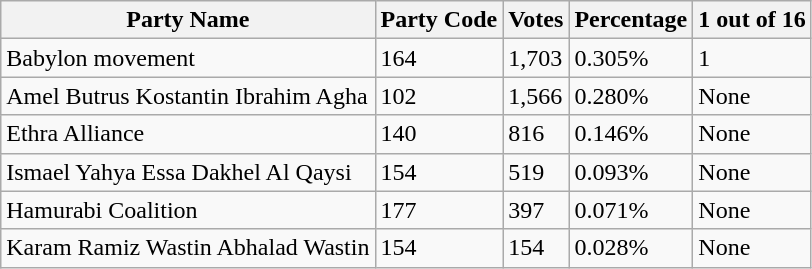<table class="wikitable">
<tr>
<th>Party Name</th>
<th>Party Code</th>
<th>Votes</th>
<th>Percentage</th>
<th>1 out of 16</th>
</tr>
<tr>
<td>Babylon movement</td>
<td>164</td>
<td>1,703</td>
<td>0.305%</td>
<td>1</td>
</tr>
<tr>
<td>Amel Butrus Kostantin Ibrahim Agha</td>
<td>102</td>
<td>1,566</td>
<td>0.280%</td>
<td>None</td>
</tr>
<tr>
<td>Ethra Alliance</td>
<td>140</td>
<td>816</td>
<td>0.146%</td>
<td>None</td>
</tr>
<tr>
<td>Ismael Yahya Essa Dakhel Al Qaysi</td>
<td>154</td>
<td>519</td>
<td>0.093%</td>
<td>None</td>
</tr>
<tr>
<td>Hamurabi Coalition</td>
<td>177</td>
<td>397</td>
<td>0.071%</td>
<td>None</td>
</tr>
<tr>
<td>Karam Ramiz Wastin Abhalad Wastin</td>
<td>154</td>
<td>154</td>
<td>0.028%</td>
<td>None</td>
</tr>
</table>
